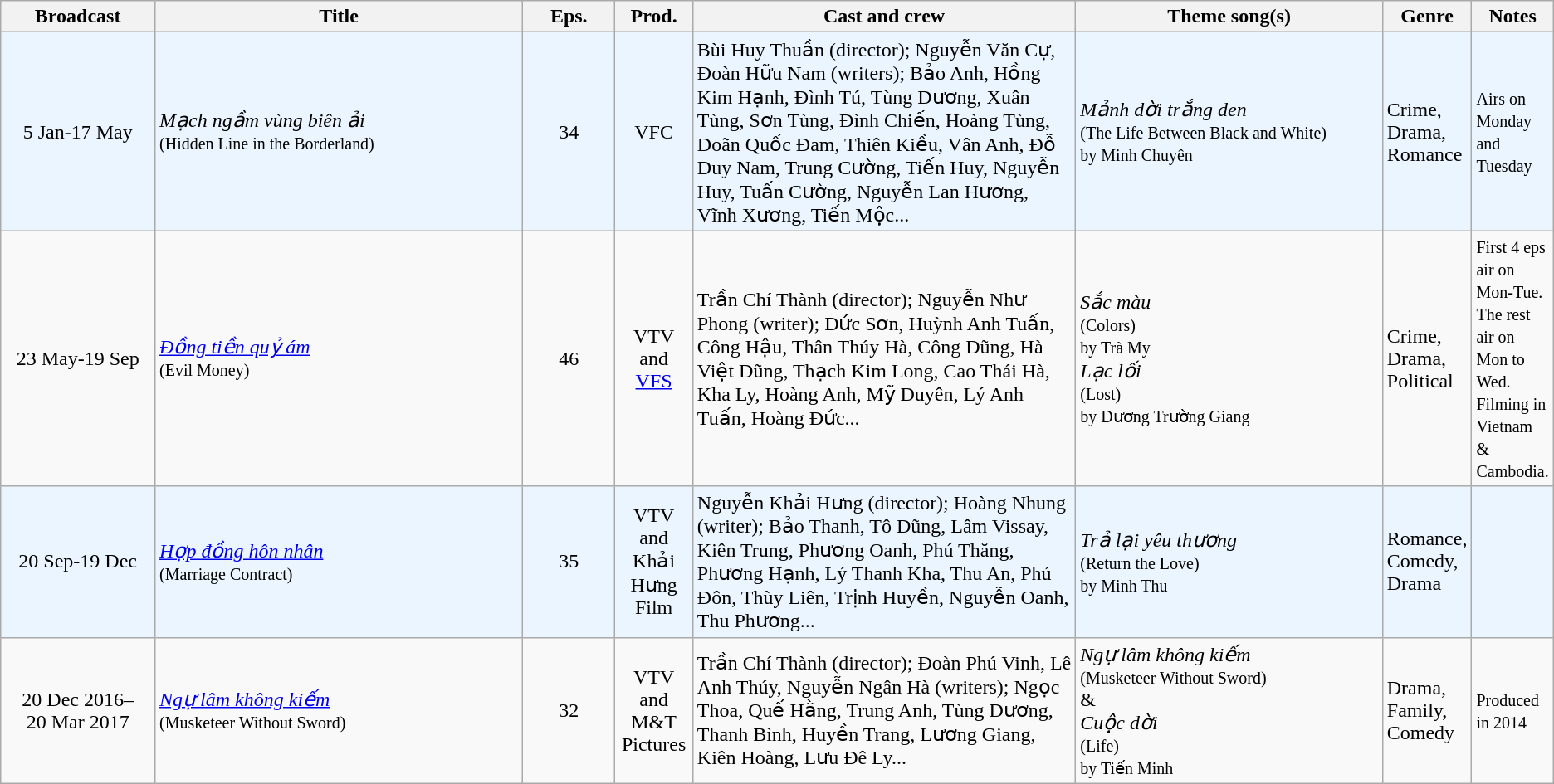<table class="wikitable sortable">
<tr>
<th style="width:10%;">Broadcast</th>
<th style="width:24%;">Title</th>
<th style="width:6%;">Eps.</th>
<th style="width:5%;">Prod.</th>
<th style="width:25%;">Cast and crew</th>
<th style="width:20%;">Theme song(s)</th>
<th style="width:5%;">Genre</th>
<th style="width:5%;">Notes</th>
</tr>
<tr ---- bgcolor="#ebf5ff">
<td style="text-align:center;">5 Jan-17 May <br></td>
<td><em>Mạch ngầm vùng biên ải</em> <br><small>(Hidden Line in the Borderland)</small></td>
<td style="text-align:center;">34</td>
<td style="text-align:center;">VFC</td>
<td>Bùi Huy Thuần (director); Nguyễn Văn Cự, Đoàn Hữu Nam (writers); Bảo Anh, Hồng Kim Hạnh, Đình Tú, Tùng Dương, Xuân Tùng, Sơn Tùng, Đình Chiến, Hoàng Tùng, Doãn Quốc Đam, Thiên Kiều, Vân Anh, Đỗ Duy Nam, Trung Cường, Tiến Huy, Nguyễn Huy, Tuấn Cường, Nguyễn Lan Hương, Vĩnh Xương, Tiến Mộc...</td>
<td><em>Mảnh đời trắng đen</em> <br><small>(The Life Between Black and White)</small><br><small>by Minh Chuyên</small></td>
<td>Crime, Drama, Romance</td>
<td><small>Airs on Monday and Tuesday</small></td>
</tr>
<tr>
<td style="text-align:center;">23 May-19 Sep <br></td>
<td><em><a href='#'>Đồng tiền quỷ ám</a></em> <br><small>(Evil Money)</small></td>
<td style="text-align:center;">46</td>
<td style="text-align:center;">VTV and <a href='#'>VFS</a></td>
<td>Trần Chí Thành (director); Nguyễn Như Phong (writer); Đức Sơn, Huỳnh Anh Tuấn, Công Hậu, Thân Thúy Hà, Công Dũng, Hà Việt Dũng, Thạch Kim Long, Cao Thái Hà, Kha Ly, Hoàng Anh, Mỹ Duyên, Lý Anh Tuấn, Hoàng Đức...</td>
<td><em>Sắc màu</em> <br><small>(Colors)</small><br><small>by Trà My</small><br><em>Lạc lối</em> <br><small>(Lost)</small><br><small>by Dương Trường Giang</small></td>
<td>Crime, Drama, Political</td>
<td><small>First 4 eps air on Mon-Tue. The rest air on Mon to Wed.<br>Filming in Vietnam & Cambodia.</small></td>
</tr>
<tr ---- bgcolor="#ebf5ff">
<td style="text-align:center;">20 Sep-19 Dec <br></td>
<td><em><a href='#'>Hợp đồng hôn nhân</a></em> <br><small>(Marriage Contract)</small></td>
<td style="text-align:center;">35</td>
<td style="text-align:center;">VTV and Khải Hưng Film</td>
<td>Nguyễn Khải Hưng (director); Hoàng Nhung (writer); Bảo Thanh, Tô Dũng, Lâm Vissay, Kiên Trung, Phương Oanh, Phú Thăng, Phương Hạnh, Lý Thanh Kha, Thu An, Phú Đôn, Thùy Liên, Trịnh Huyền, Nguyễn Oanh, Thu Phương...</td>
<td><em>Trả lại yêu thương</em><br><small>(Return the Love)<br>by Minh Thu</small></td>
<td>Romance, Comedy, Drama</td>
<td></td>
</tr>
<tr>
<td style="text-align:center;">20 Dec 2016–<br>20 Mar 2017<br></td>
<td><em><a href='#'>Ngự lâm không kiếm</a></em> <br><small>(Musketeer Without Sword)</small></td>
<td style="text-align:center;">32</td>
<td style="text-align:center;">VTV and M&T Pictures</td>
<td>Trần Chí Thành (director); Đoàn Phú Vinh, Lê Anh Thúy, Nguyễn Ngân Hà (writers); Ngọc Thoa, Quế Hằng, Trung Anh, Tùng Dương, Thanh Bình, Huyền Trang, Lương Giang, Kiên Hoàng, Lưu Đê Ly...</td>
<td><em>Ngự lâm không kiếm</em> <br><small>(Musketeer Without Sword)</small><br>&<br><em>Cuộc đời</em><br><small>(Life)</small><br><small>by Tiến Minh</small></td>
<td>Drama, Family, Comedy</td>
<td><small>Produced in 2014</small></td>
</tr>
</table>
